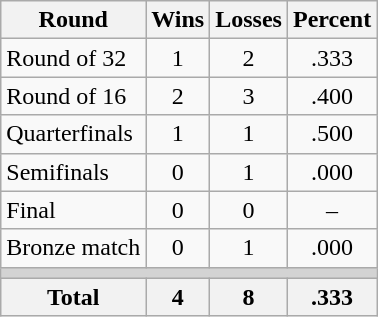<table class=wikitable>
<tr>
<th>Round</th>
<th>Wins</th>
<th>Losses</th>
<th>Percent</th>
</tr>
<tr align=center>
<td align=left>Round of 32</td>
<td>1</td>
<td>2</td>
<td>.333</td>
</tr>
<tr align=center>
<td align=left>Round of 16</td>
<td>2</td>
<td>3</td>
<td>.400</td>
</tr>
<tr align=center>
<td align=left>Quarterfinals</td>
<td>1</td>
<td>1</td>
<td>.500</td>
</tr>
<tr align=center>
<td align=left>Semifinals</td>
<td>0</td>
<td>1</td>
<td>.000</td>
</tr>
<tr align=center>
<td align=left>Final</td>
<td>0</td>
<td>0</td>
<td>–</td>
</tr>
<tr align=center>
<td align=left>Bronze match</td>
<td>0</td>
<td>1</td>
<td>.000</td>
</tr>
<tr>
<td colspan=4 bgcolor=lightgray></td>
</tr>
<tr>
<th>Total</th>
<th>4</th>
<th>8</th>
<th>.333</th>
</tr>
</table>
